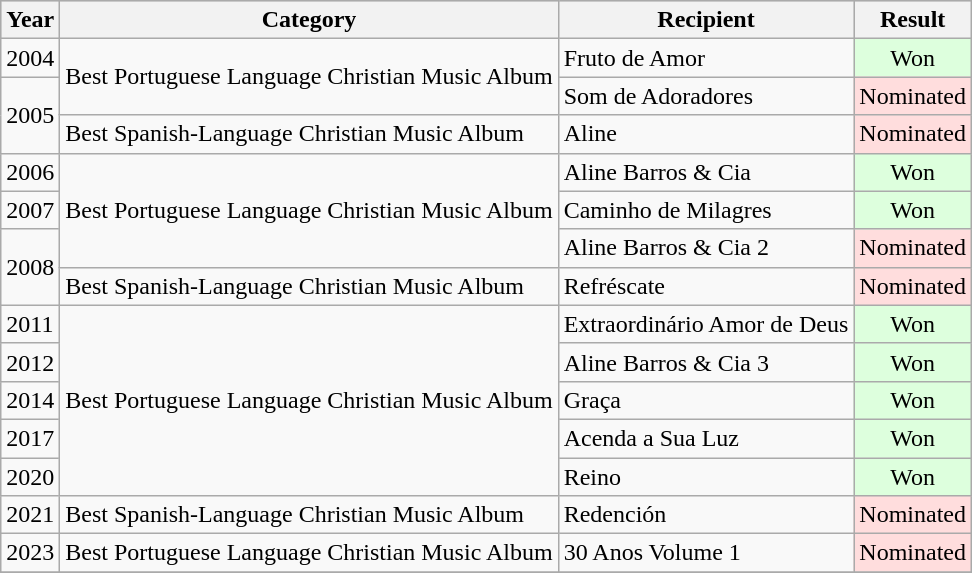<table class="wikitable">
<tr align="center" bgcolor="#cccccc">
<th>Year</th>
<th>Category</th>
<th>Recipient</th>
<th>Result</th>
</tr>
<tr>
<td>2004</td>
<td rowspan="2">Best Portuguese Language Christian Music Album</td>
<td>Fruto de Amor</td>
<td style="background: #ddffdd" align="center" class="table-yes2">Won</td>
</tr>
<tr>
<td rowspan="2">2005</td>
<td>Som de Adoradores</td>
<td style="background: #ffdddd" align="center" class="table-yes2">Nominated</td>
</tr>
<tr>
<td>Best Spanish-Language Christian Music Album</td>
<td>Aline</td>
<td style="background: #ffdddd" align="center" class="table-yes2">Nominated</td>
</tr>
<tr>
<td>2006</td>
<td rowspan="3">Best Portuguese Language Christian Music Album</td>
<td>Aline Barros & Cia</td>
<td style="background: #ddffdd" align="center" class="table-yes2">Won</td>
</tr>
<tr>
<td>2007</td>
<td>Caminho de Milagres</td>
<td style="background: #ddffdd" align="center" class="table-yes2">Won</td>
</tr>
<tr>
<td rowspan="2">2008</td>
<td>Aline Barros & Cia 2</td>
<td style="background: #ffdddd" align="center" class="table-yes2">Nominated</td>
</tr>
<tr>
<td>Best Spanish-Language Christian Music Album</td>
<td>Refréscate</td>
<td style="background: #ffdddd" align="center" class="table-yes2">Nominated</td>
</tr>
<tr>
<td>2011</td>
<td rowspan="5">Best Portuguese Language Christian Music Album</td>
<td>Extraordinário Amor de Deus</td>
<td style="background: #ddffdd" align="center" class="table-yes2">Won</td>
</tr>
<tr>
<td>2012</td>
<td>Aline Barros & Cia 3</td>
<td style="background: #ddffdd" align="center" class="table-yes2">Won</td>
</tr>
<tr>
<td>2014</td>
<td>Graça</td>
<td style="background: #ddffdd" align="center" class="table-yes2">Won</td>
</tr>
<tr>
<td>2017</td>
<td>Acenda a Sua Luz</td>
<td style="background: #ddffdd" align="center" class="table-yes2">Won</td>
</tr>
<tr>
<td>2020</td>
<td>Reino</td>
<td style="background: #ddffdd" align="center" class="table-yes2">Won</td>
</tr>
<tr>
<td>2021</td>
<td>Best Spanish-Language Christian Music Album</td>
<td>Redención</td>
<td style="background: #ffdddd" align="center" class="table-yes2">Nominated</td>
</tr>
<tr>
<td>2023</td>
<td>Best Portuguese Language Christian Music Album</td>
<td>30 Anos Volume 1</td>
<td style="background: #ffdddd" align="center" class="table-yes2">Nominated</td>
</tr>
<tr>
</tr>
</table>
